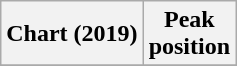<table class="wikitable plainrowheaders" style="text-align:center">
<tr>
<th>Chart (2019)</th>
<th>Peak<br>position</th>
</tr>
<tr>
</tr>
</table>
